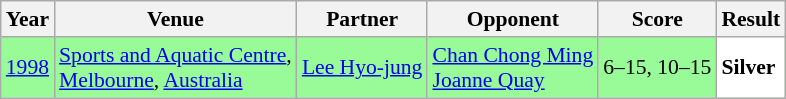<table class="sortable wikitable" style="font-size: 90%;">
<tr>
<th>Year</th>
<th>Venue</th>
<th>Partner</th>
<th>Opponent</th>
<th>Score</th>
<th>Result</th>
</tr>
<tr style="background:#98FB98">
<td align="center"><a href='#'>1998</a></td>
<td align="left"><a href='#'>Sports and Aquatic Centre</a>,<br><a href='#'>Melbourne</a>, <a href='#'>Australia</a></td>
<td align="left"> <a href='#'>Lee Hyo-jung</a></td>
<td align="left"> <a href='#'>Chan Chong Ming</a> <br>  <a href='#'>Joanne Quay</a></td>
<td align="left">6–15, 10–15</td>
<td style="text-align:left; background:white"> <strong>Silver</strong></td>
</tr>
</table>
